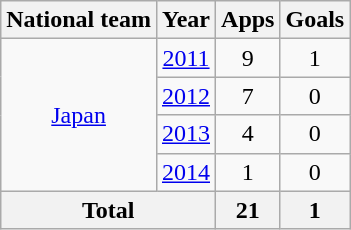<table class="wikitable" style="text-align:center">
<tr>
<th>National team</th>
<th>Year</th>
<th>Apps</th>
<th>Goals</th>
</tr>
<tr>
<td rowspan="4"><a href='#'>Japan</a></td>
<td><a href='#'>2011</a></td>
<td>9</td>
<td>1</td>
</tr>
<tr>
<td><a href='#'>2012</a></td>
<td>7</td>
<td>0</td>
</tr>
<tr>
<td><a href='#'>2013</a></td>
<td>4</td>
<td>0</td>
</tr>
<tr>
<td><a href='#'>2014</a></td>
<td>1</td>
<td>0</td>
</tr>
<tr>
<th colspan="2">Total</th>
<th>21</th>
<th>1</th>
</tr>
</table>
